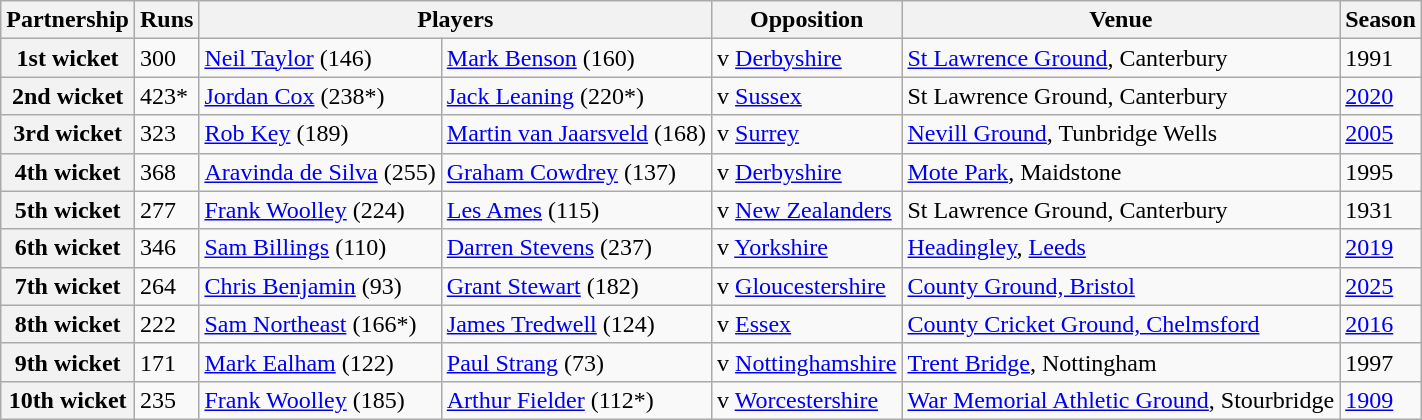<table class="wikitable">
<tr>
<th>Partnership</th>
<th>Runs</th>
<th colspan="2">Players</th>
<th>Opposition</th>
<th>Venue</th>
<th>Season</th>
</tr>
<tr>
<th>1st wicket</th>
<td>300</td>
<td><a href='#'>Neil Taylor</a> (146)</td>
<td><a href='#'>Mark Benson</a> (160)</td>
<td>v <a href='#'>Derbyshire</a></td>
<td><a href='#'>St Lawrence Ground</a>, Canterbury</td>
<td>1991</td>
</tr>
<tr>
<th>2nd wicket</th>
<td>423*</td>
<td><a href='#'>Jordan Cox</a> (238*)</td>
<td><a href='#'>Jack Leaning</a> (220*)</td>
<td>v <a href='#'>Sussex</a></td>
<td>St Lawrence Ground, Canterbury</td>
<td><a href='#'>2020</a></td>
</tr>
<tr>
<th>3rd wicket</th>
<td>323</td>
<td><a href='#'>Rob Key</a> (189)</td>
<td><a href='#'>Martin van Jaarsveld</a> (168)</td>
<td>v <a href='#'>Surrey</a></td>
<td><a href='#'>Nevill Ground</a>, Tunbridge Wells</td>
<td><a href='#'>2005</a></td>
</tr>
<tr>
<th>4th wicket</th>
<td>368</td>
<td><a href='#'>Aravinda de Silva</a> (255)</td>
<td><a href='#'>Graham Cowdrey</a> (137)</td>
<td>v <a href='#'>Derbyshire</a></td>
<td><a href='#'>Mote Park</a>, Maidstone</td>
<td>1995</td>
</tr>
<tr>
<th>5th wicket</th>
<td>277</td>
<td><a href='#'>Frank Woolley</a> (224)</td>
<td><a href='#'>Les Ames</a> (115)</td>
<td>v <a href='#'>New Zealanders</a></td>
<td>St Lawrence Ground, Canterbury</td>
<td>1931</td>
</tr>
<tr>
<th>6th wicket</th>
<td>346</td>
<td><a href='#'>Sam Billings</a> (110)</td>
<td><a href='#'>Darren Stevens</a> (237)</td>
<td>v <a href='#'>Yorkshire</a></td>
<td><a href='#'>Headingley</a>, <a href='#'>Leeds</a></td>
<td><a href='#'>2019</a></td>
</tr>
<tr>
<th>7th wicket</th>
<td>264</td>
<td><a href='#'>Chris Benjamin</a> (93)</td>
<td><a href='#'>Grant Stewart</a> (182)</td>
<td>v <a href='#'>Gloucestershire</a></td>
<td><a href='#'>County Ground, Bristol</a></td>
<td><a href='#'>2025</a></td>
</tr>
<tr>
<th>8th wicket</th>
<td>222</td>
<td><a href='#'>Sam Northeast</a> (166*)</td>
<td><a href='#'>James Tredwell</a> (124)</td>
<td>v <a href='#'>Essex</a></td>
<td><a href='#'>County Cricket Ground, Chelmsford</a></td>
<td><a href='#'>2016</a></td>
</tr>
<tr>
<th>9th wicket</th>
<td>171</td>
<td><a href='#'>Mark Ealham</a> (122)</td>
<td><a href='#'>Paul Strang</a> (73)</td>
<td>v <a href='#'>Nottinghamshire</a></td>
<td><a href='#'>Trent Bridge</a>, Nottingham</td>
<td>1997</td>
</tr>
<tr>
<th>10th wicket</th>
<td>235</td>
<td><a href='#'>Frank Woolley</a> (185)</td>
<td><a href='#'>Arthur Fielder</a> (112*)</td>
<td>v <a href='#'>Worcestershire</a></td>
<td><a href='#'>War Memorial Athletic Ground</a>, Stourbridge</td>
<td><a href='#'>1909</a></td>
</tr>
</table>
